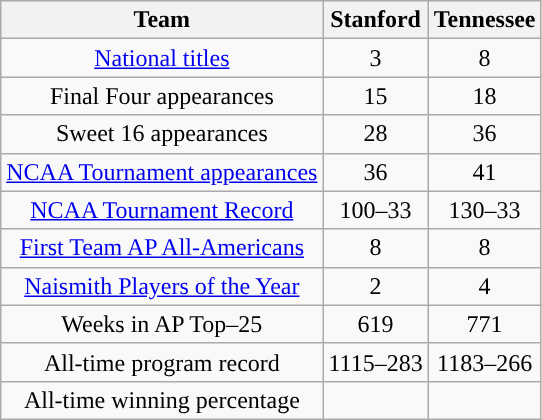<table class="wikitable" style="text-align:center;">
<tr>
<th>Team</th>
<th>Stanford</th>
<th>Tennessee</th>
</tr>
<tr>
<td><a href='#'>National titles</a></td>
<td>3</td>
<td>8</td>
</tr>
<tr>
<td>Final Four appearances</td>
<td>15</td>
<td>18</td>
</tr>
<tr>
<td>Sweet 16 appearances</td>
<td>28</td>
<td>36</td>
</tr>
<tr>
<td><a href='#'>NCAA Tournament appearances</a></td>
<td>36</td>
<td>41</td>
</tr>
<tr>
<td><a href='#'>NCAA Tournament Record</a></td>
<td>100–33</td>
<td>130–33</td>
</tr>
<tr>
<td><a href='#'>First Team AP All-Americans</a></td>
<td>8</td>
<td>8</td>
</tr>
<tr>
<td><a href='#'>Naismith Players of the Year</a></td>
<td>2</td>
<td>4</td>
</tr>
<tr>
<td>Weeks in AP Top–25</td>
<td>619</td>
<td>771</td>
</tr>
<tr>
<td>All-time program record</td>
<td>1115–283</td>
<td>1183–266</td>
</tr>
<tr>
<td>All-time winning percentage</td>
<td></td>
<td></td>
</tr>
</table>
